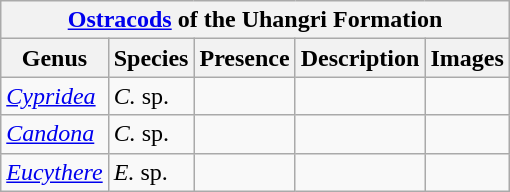<table class="wikitable" align="center">
<tr>
<th colspan="5" align="center"><strong><a href='#'>Ostracods</a> of the Uhangri Formation</strong></th>
</tr>
<tr>
<th>Genus</th>
<th>Species</th>
<th>Presence</th>
<th>Description</th>
<th>Images</th>
</tr>
<tr>
<td><em><a href='#'>Cypridea</a></em></td>
<td><em>C.</em>  sp.</td>
<td></td>
<td></td>
<td></td>
</tr>
<tr>
<td><em><a href='#'>Candona</a></em></td>
<td><em>C.</em>  sp.</td>
<td></td>
<td></td>
<td></td>
</tr>
<tr>
<td><em><a href='#'>Eucythere</a></em></td>
<td><em>E.</em>  sp.</td>
<td></td>
<td></td>
<td></td>
</tr>
</table>
